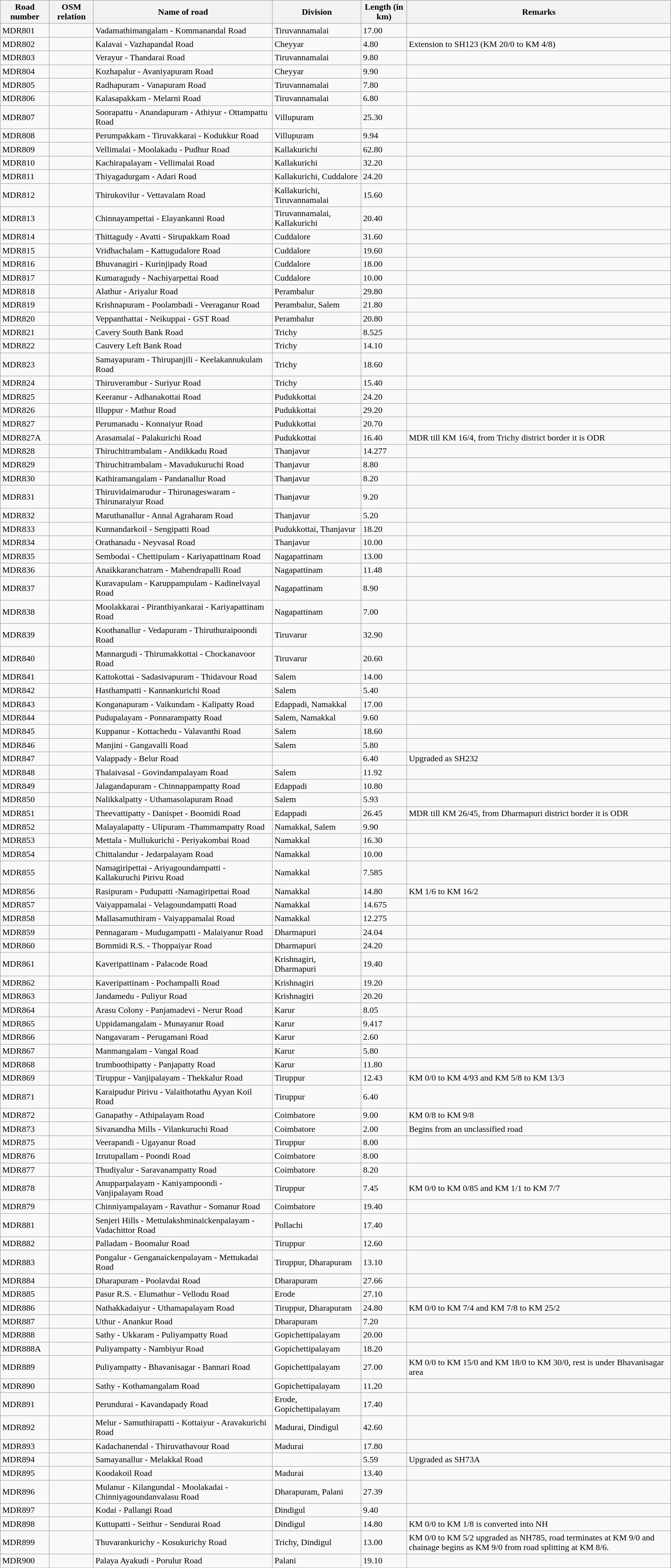<table class="wikitable">
<tr>
<th>Road number</th>
<th>OSM relation</th>
<th>Name of road</th>
<th>Division</th>
<th>Length (in km)</th>
<th>Remarks</th>
</tr>
<tr>
<td>MDR801</td>
<td></td>
<td>Vadamathimangalam - Kommanandal Road</td>
<td>Tiruvannamalai</td>
<td>17.00</td>
<td></td>
</tr>
<tr>
<td>MDR802</td>
<td></td>
<td>Kalavai - Vazhapandal Road</td>
<td>Cheyyar</td>
<td>4.80</td>
<td>Extension to SH123 (KM 20/0 to KM 4/8)</td>
</tr>
<tr>
<td>MDR803</td>
<td></td>
<td>Verayur - Thandarai Road</td>
<td>Tiruvannamalai</td>
<td>9.80</td>
<td></td>
</tr>
<tr>
<td>MDR804</td>
<td></td>
<td>Kozhapalur - Avaniyapuram Road</td>
<td>Cheyyar</td>
<td>9.90</td>
<td></td>
</tr>
<tr>
<td>MDR805</td>
<td></td>
<td>Radhapuram - Vanapuram Road</td>
<td>Tiruvannamalai</td>
<td>7.80</td>
<td></td>
</tr>
<tr>
<td>MDR806</td>
<td></td>
<td>Kalasapakkam - Melarni Road</td>
<td>Tiruvannamalai</td>
<td>6.80</td>
<td></td>
</tr>
<tr>
<td>MDR807</td>
<td></td>
<td>Soorapattu - Anandapuram - Athiyur - Ottampattu Road</td>
<td>Villupuram</td>
<td>25.30</td>
<td></td>
</tr>
<tr>
<td>MDR808</td>
<td></td>
<td>Perumpakkam - Tiruvakkarai - Kodukkur Road</td>
<td>Villupuram</td>
<td>9.94</td>
<td></td>
</tr>
<tr>
<td>MDR809</td>
<td></td>
<td>Vellimalai - Moolakadu - Pudhur Road</td>
<td>Kallakurichi</td>
<td>62.80</td>
<td></td>
</tr>
<tr>
<td>MDR810</td>
<td></td>
<td>Kachirapalayam - Vellimalai Road</td>
<td>Kallakurichi</td>
<td>32.20</td>
<td></td>
</tr>
<tr>
<td>MDR811</td>
<td></td>
<td>Thiyagadurgam - Adari Road</td>
<td>Kallakurichi, Cuddalore</td>
<td>24.20</td>
<td></td>
</tr>
<tr>
<td>MDR812</td>
<td></td>
<td>Thirukovilur - Vettavalam Road</td>
<td>Kallakurichi, Tiruvannamalai</td>
<td>15.60</td>
<td></td>
</tr>
<tr>
<td>MDR813</td>
<td></td>
<td>Chinnayampettai - Elayankanni Road</td>
<td>Tiruvannamalai, Kallakurichi</td>
<td>20.40</td>
<td></td>
</tr>
<tr>
<td>MDR814</td>
<td></td>
<td>Thittagudy - Avatti - Sirupakkam Road</td>
<td>Cuddalore</td>
<td>31.60</td>
<td></td>
</tr>
<tr>
<td>MDR815</td>
<td></td>
<td>Vridhachalam - Kattugudalore Road</td>
<td>Cuddalore</td>
<td>19.60</td>
<td></td>
</tr>
<tr>
<td>MDR816</td>
<td></td>
<td>Bhuvanagiri - Kurinjipady Road</td>
<td>Cuddalore</td>
<td>18.00</td>
<td></td>
</tr>
<tr>
<td>MDR817</td>
<td></td>
<td>Kumaragudy - Nachiyarpettai Road</td>
<td>Cuddalore</td>
<td>10.00</td>
<td></td>
</tr>
<tr>
<td>MDR818</td>
<td></td>
<td>Alathur - Ariyalur Road</td>
<td>Perambalur</td>
<td>29.80</td>
<td></td>
</tr>
<tr>
<td>MDR819</td>
<td></td>
<td>Krishnapuram - Poolambadi - Veeraganur Road</td>
<td>Perambalur, Salem</td>
<td>21.80</td>
<td></td>
</tr>
<tr>
<td>MDR820</td>
<td></td>
<td>Veppanthattai - Neikuppai - GST Road</td>
<td>Perambalur</td>
<td>20.80</td>
<td></td>
</tr>
<tr>
<td>MDR821</td>
<td></td>
<td>Cavery South Bank Road</td>
<td>Trichy</td>
<td>8.525</td>
<td></td>
</tr>
<tr>
<td>MDR822</td>
<td></td>
<td>Cauvery Left Bank Road</td>
<td>Trichy</td>
<td>14.10</td>
<td></td>
</tr>
<tr>
<td>MDR823</td>
<td></td>
<td>Samayapuram - Thirupanjili - Keelakannukulam Road</td>
<td>Trichy</td>
<td>18.60</td>
<td></td>
</tr>
<tr>
<td>MDR824</td>
<td></td>
<td>Thiruverambur - Suriyur Road</td>
<td>Trichy</td>
<td>15.40</td>
<td></td>
</tr>
<tr>
<td>MDR825</td>
<td></td>
<td>Keeranur - Adhanakottai Road</td>
<td>Pudukkottai</td>
<td>24.20</td>
<td></td>
</tr>
<tr>
<td>MDR826</td>
<td></td>
<td>Illuppur - Mathur Road</td>
<td>Pudukkottai</td>
<td>29.20</td>
<td></td>
</tr>
<tr>
<td>MDR827</td>
<td></td>
<td>Perumanadu - Konnaiyur Road</td>
<td>Pudukkottai</td>
<td>20.70</td>
<td></td>
</tr>
<tr>
<td>MDR827A</td>
<td></td>
<td>Arasamalai - Palakurichi Road</td>
<td>Pudukkottai</td>
<td>16.40</td>
<td>MDR till KM 16/4, from Trichy district border it is ODR</td>
</tr>
<tr>
<td>MDR828</td>
<td></td>
<td>Thiruchitrambalam - Andikkadu Road</td>
<td>Thanjavur</td>
<td>14.277</td>
<td></td>
</tr>
<tr>
<td>MDR829</td>
<td></td>
<td>Thiruchitrambalam - Mavadukuruchi Road</td>
<td>Thanjavur</td>
<td>8.80</td>
<td></td>
</tr>
<tr>
<td>MDR830</td>
<td></td>
<td>Kathiramangalam - Pandanallur Road</td>
<td>Thanjavur</td>
<td>8.20</td>
<td></td>
</tr>
<tr>
<td>MDR831</td>
<td></td>
<td>Thiruvidaimarudur - Thirunageswaram - Thirunaraiyur Road</td>
<td>Thanjavur</td>
<td>9.20</td>
<td></td>
</tr>
<tr>
<td>MDR832</td>
<td></td>
<td>Maruthanallur - Annal Agraharam Road</td>
<td>Thanjavur</td>
<td>5.20</td>
<td></td>
</tr>
<tr>
<td>MDR833</td>
<td></td>
<td>Kunnandarkoil - Sengipatti Road</td>
<td>Pudukkottai, Thanjavur</td>
<td>18.20</td>
<td></td>
</tr>
<tr>
<td>MDR834</td>
<td></td>
<td>Orathanadu - Neyvasal Road</td>
<td>Thanjavur</td>
<td>10.00</td>
<td></td>
</tr>
<tr>
<td>MDR835</td>
<td></td>
<td>Sembodai - Chettipulam - Kariyapattinam Road</td>
<td>Nagapattinam</td>
<td>13.00</td>
<td></td>
</tr>
<tr>
<td>MDR836</td>
<td></td>
<td>Anaikkaranchatram - Mahendrapalli Road</td>
<td>Nagapattinam</td>
<td>11.48</td>
<td></td>
</tr>
<tr>
<td>MDR837</td>
<td></td>
<td>Kuravapulam - Karuppampulam - Kadinelvayal Road</td>
<td>Nagapattinam</td>
<td>8.90</td>
<td></td>
</tr>
<tr>
<td>MDR838</td>
<td></td>
<td>Moolakkarai - Piranthiyankarai - Kariyapattinam Road</td>
<td>Nagapattinam</td>
<td>7.00</td>
<td></td>
</tr>
<tr>
<td>MDR839</td>
<td></td>
<td>Koothanallur - Vedapuram - Thiruthuraipoondi Road</td>
<td>Tiruvarur</td>
<td>32.90</td>
<td></td>
</tr>
<tr>
<td>MDR840</td>
<td></td>
<td>Mannargudi - Thirumakkottai - Chockanavoor Road</td>
<td>Tiruvarur</td>
<td>20.60</td>
<td></td>
</tr>
<tr>
<td>MDR841</td>
<td></td>
<td>Kattokottai - Sadasivapuram - Thidavour Road</td>
<td>Salem</td>
<td>14.00</td>
<td></td>
</tr>
<tr>
<td>MDR842</td>
<td></td>
<td>Hasthampatti - Kannankurichi Road</td>
<td>Salem</td>
<td>5.40</td>
<td></td>
</tr>
<tr>
<td>MDR843</td>
<td></td>
<td>Konganapuram - Vaikundam - Kalipatty Road</td>
<td>Edappadi, Namakkal</td>
<td>17.00</td>
<td></td>
</tr>
<tr>
<td>MDR844</td>
<td></td>
<td>Pudupalayam - Ponnarampatty Road</td>
<td>Salem, Namakkal</td>
<td>9.60</td>
<td></td>
</tr>
<tr>
<td>MDR845</td>
<td></td>
<td>Kuppanur - Kottachedu - Valavanthi Road</td>
<td>Salem</td>
<td>18.60</td>
<td></td>
</tr>
<tr>
<td>MDR846</td>
<td></td>
<td>Manjini - Gangavalli Road</td>
<td>Salem</td>
<td>5.80</td>
<td></td>
</tr>
<tr>
<td>MDR847</td>
<td></td>
<td>Valappady - Belur Road</td>
<td></td>
<td>6.40</td>
<td>Upgraded as SH232</td>
</tr>
<tr>
<td>MDR848</td>
<td></td>
<td>Thalaivasal - Govindampalayam Road</td>
<td>Salem</td>
<td>11.92</td>
<td></td>
</tr>
<tr>
<td>MDR849</td>
<td></td>
<td>Jalagandapuram - Chinnappampatty Road</td>
<td>Edappadi</td>
<td>10.80</td>
<td></td>
</tr>
<tr>
<td>MDR850</td>
<td></td>
<td>Nalikkalpatty - Uthamasolapuram Road</td>
<td>Salem</td>
<td>5.93</td>
<td></td>
</tr>
<tr>
<td>MDR851</td>
<td></td>
<td>Theevattipatty - Danispet - Boomidi Road</td>
<td>Edappadi</td>
<td>26.45</td>
<td>MDR till KM 26/45, from Dharmapuri district border it is ODR</td>
</tr>
<tr>
<td>MDR852</td>
<td></td>
<td>Malayalapatty - Ulipuram -Thammampatty Road</td>
<td>Namakkal, Salem</td>
<td>9.90</td>
<td></td>
</tr>
<tr>
<td>MDR853</td>
<td></td>
<td>Mettala - Mullukurichi - Periyakombai Road</td>
<td>Namakkal</td>
<td>16.30</td>
<td></td>
</tr>
<tr>
<td>MDR854</td>
<td></td>
<td>Chittalandur - Jedarpalayam Road</td>
<td>Namakkal</td>
<td>10.00</td>
<td></td>
</tr>
<tr>
<td>MDR855</td>
<td></td>
<td>Namagiripettai - Ariyagoundampatti - Kallakuruchi Pirivu Road</td>
<td>Namakkal</td>
<td>7.585</td>
<td></td>
</tr>
<tr>
<td>MDR856</td>
<td></td>
<td>Rasipuram - Pudupatti -Namagiripettai Road</td>
<td>Namakkal</td>
<td>14.80</td>
<td>KM 1/6 to KM 16/2</td>
</tr>
<tr>
<td>MDR857</td>
<td></td>
<td>Vaiyappamalai - Velagoundampatti Road</td>
<td>Namakkal</td>
<td>14.675</td>
<td></td>
</tr>
<tr>
<td>MDR858</td>
<td></td>
<td>Mallasamuthiram - Vaiyappamalai Road</td>
<td>Namakkal</td>
<td>12.275</td>
<td></td>
</tr>
<tr>
<td>MDR859</td>
<td></td>
<td>Pennagaram - Mudugampatti - Malaiyanur Road</td>
<td>Dharmapuri</td>
<td>24.04</td>
<td></td>
</tr>
<tr>
<td>MDR860</td>
<td></td>
<td>Bommidi R.S. - Thoppaiyar Road</td>
<td>Dharmapuri</td>
<td>24.20</td>
<td></td>
</tr>
<tr>
<td>MDR861</td>
<td></td>
<td>Kaveripattinam - Palacode Road</td>
<td>Krishnagiri, Dharmapuri</td>
<td>19.40</td>
<td></td>
</tr>
<tr>
<td>MDR862</td>
<td></td>
<td>Kaveripattinam - Pochampalli Road</td>
<td>Krishnagiri</td>
<td>19.20</td>
<td></td>
</tr>
<tr>
<td>MDR863</td>
<td></td>
<td>Jandamedu - Puliyur Road</td>
<td>Krishnagiri</td>
<td>20.20</td>
<td></td>
</tr>
<tr>
<td>MDR864</td>
<td></td>
<td>Arasu Colony - Panjamadevi - Nerur Road</td>
<td>Karur</td>
<td>8.05</td>
<td></td>
</tr>
<tr>
<td>MDR865</td>
<td></td>
<td>Uppidamangalam - Munayanur Road</td>
<td>Karur</td>
<td>9.417</td>
<td></td>
</tr>
<tr>
<td>MDR866</td>
<td></td>
<td>Nangavaram - Perugamani Road</td>
<td>Karur</td>
<td>2.60</td>
<td></td>
</tr>
<tr>
<td>MDR867</td>
<td></td>
<td>Manmangalam - Vangal Road</td>
<td>Karur</td>
<td>5.80</td>
<td></td>
</tr>
<tr>
<td>MDR868</td>
<td></td>
<td>Irumboothipatty - Panjapatty Road</td>
<td>Karur</td>
<td>11.80</td>
<td></td>
</tr>
<tr>
<td>MDR869</td>
<td></td>
<td>Tiruppur - Vanjipalayam - Thekkalur Road</td>
<td>Tiruppur</td>
<td>12.43</td>
<td>KM 0/0 to KM 4/93 and KM 5/8 to KM 13/3</td>
</tr>
<tr>
<td>MDR871</td>
<td></td>
<td>Karaipudur Pirivu - Valaithotathu Ayyan Koil Road</td>
<td>Tiruppur</td>
<td>6.40</td>
<td></td>
</tr>
<tr>
<td>MDR872</td>
<td></td>
<td>Ganapathy - Athipalayam Road</td>
<td>Coimbatore</td>
<td>9.00</td>
<td>KM 0/8 to KM 9/8</td>
</tr>
<tr>
<td>MDR873</td>
<td></td>
<td>Sivanandha Mills - Vilankuruchi Road</td>
<td>Coimbatore</td>
<td>2.00</td>
<td>Begins from an unclassified road</td>
</tr>
<tr>
<td>MDR875</td>
<td></td>
<td>Veerapandi - Ugayanur Road</td>
<td>Tiruppur</td>
<td>8.00</td>
<td></td>
</tr>
<tr>
<td>MDR876</td>
<td></td>
<td>Irrutupallam - Poondi Road</td>
<td>Coimbatore</td>
<td>8.00</td>
<td></td>
</tr>
<tr>
<td>MDR877</td>
<td></td>
<td>Thudiyalur - Saravanampatty Road</td>
<td>Coimbatore</td>
<td>8.20</td>
<td></td>
</tr>
<tr>
<td>MDR878</td>
<td></td>
<td>Anupparpalayam - Kaniyampoondi - Vanjipalayam Road</td>
<td>Tiruppur</td>
<td>7.45</td>
<td>KM 0/0 to KM 0/85 and KM 1/1 to KM 7/7</td>
</tr>
<tr>
<td>MDR879</td>
<td></td>
<td>Chinniyampalayam - Ravathur - Somanur Road</td>
<td>Coimbatore</td>
<td>19.40</td>
<td></td>
</tr>
<tr>
<td>MDR881</td>
<td></td>
<td>Senjeri Hills - Mettulakshminaickenpalayam - Vadachittor Road</td>
<td>Pollachi</td>
<td>17.40</td>
<td></td>
</tr>
<tr>
<td>MDR882</td>
<td></td>
<td>Palladam - Boomalur Road</td>
<td>Tiruppur</td>
<td>12.60</td>
<td></td>
</tr>
<tr>
<td>MDR883</td>
<td></td>
<td>Pongalur - Genganaickenpalayam - Mettukadai Road</td>
<td>Tiruppur, Dharapuram</td>
<td>13.10</td>
<td></td>
</tr>
<tr>
<td>MDR884</td>
<td></td>
<td>Dharapuram - Poolavdai Road</td>
<td>Dharapuram</td>
<td>27.66</td>
<td></td>
</tr>
<tr>
<td>MDR885</td>
<td></td>
<td>Pasur R.S. - Elumathur - Vellodu Road</td>
<td>Erode</td>
<td>27.10</td>
<td></td>
</tr>
<tr>
<td>MDR886</td>
<td></td>
<td>Nathakkadaiyur - Uthamapalayam Road</td>
<td>Tiruppur, Dharapuram</td>
<td>24.80</td>
<td>KM 0/0 to KM 7/4 and KM 7/8 to KM 25/2</td>
</tr>
<tr>
<td>MDR887</td>
<td></td>
<td>Uthur - Anankur Road</td>
<td>Dharapuram</td>
<td>7.20</td>
<td></td>
</tr>
<tr>
<td>MDR888</td>
<td></td>
<td>Sathy - Ukkaram - Puliyampatty Road</td>
<td>Gopichettipalayam</td>
<td>20.00</td>
<td></td>
</tr>
<tr>
<td>MDR888A</td>
<td></td>
<td>Puliyampatty - Nambiyur Road</td>
<td>Gopichettipalayam</td>
<td>18.20</td>
<td></td>
</tr>
<tr>
<td>MDR889</td>
<td></td>
<td>Puliyampatty - Bhavanisagar - Bannari Road</td>
<td>Gopichettipalayam</td>
<td>27.00</td>
<td>KM 0/0 to KM 15/0 and KM 18/0 to KM 30/0, rest is under Bhavanisagar area</td>
</tr>
<tr>
<td>MDR890</td>
<td></td>
<td>Sathy - Kothamangalam Road</td>
<td>Gopichettipalayam</td>
<td>11.20</td>
<td></td>
</tr>
<tr>
<td>MDR891</td>
<td></td>
<td>Perundurai - Kavandapady Road</td>
<td>Erode, Gopichettipalayam</td>
<td>17.40</td>
<td></td>
</tr>
<tr>
<td>MDR892</td>
<td></td>
<td>Melur - Samuthirapatti - Kottaiyur - Aravakurichi Road</td>
<td>Madurai, Dindigul</td>
<td>42.60</td>
<td></td>
</tr>
<tr>
<td>MDR893</td>
<td></td>
<td>Kadachanendal - Thiruvathavour Road</td>
<td>Madurai</td>
<td>17.80</td>
<td></td>
</tr>
<tr>
<td>MDR894</td>
<td></td>
<td>Samayanallur - Melakkal Road</td>
<td></td>
<td>5.59</td>
<td>Upgraded as SH73A</td>
</tr>
<tr>
<td>MDR895</td>
<td></td>
<td>Koodakoil Road</td>
<td>Madurai</td>
<td>13.40</td>
<td></td>
</tr>
<tr>
<td>MDR896</td>
<td></td>
<td>Mulanur - Kilangundal - Moolakadai - Chinniyagoundanvalasu Road</td>
<td>Dharapuram, Palani</td>
<td>27.39</td>
<td></td>
</tr>
<tr>
<td>MDR897</td>
<td></td>
<td>Kodai - Pallangi Road</td>
<td>Dindigul</td>
<td>9.40</td>
<td></td>
</tr>
<tr>
<td>MDR898</td>
<td></td>
<td>Kuttupatti - Seithur - Sendurai Road</td>
<td>Dindigul</td>
<td>14.80</td>
<td>KM 0/0 to KM 1/8 is converted into NH</td>
</tr>
<tr>
<td>MDR899</td>
<td></td>
<td>Thuvarankurichy - Kosukurichy Road</td>
<td>Trichy, Dindigul</td>
<td>13.00</td>
<td>KM 0/0 to KM 5/2 upgraded as NH785, road terminates at KM 9/0 and chainage begins as KM 9/0 from road splitting at KM 8/6.</td>
</tr>
<tr>
<td>MDR900</td>
<td></td>
<td>Palaya Ayakudi - Porulur Road</td>
<td>Palani</td>
<td>19.10</td>
<td></td>
</tr>
</table>
